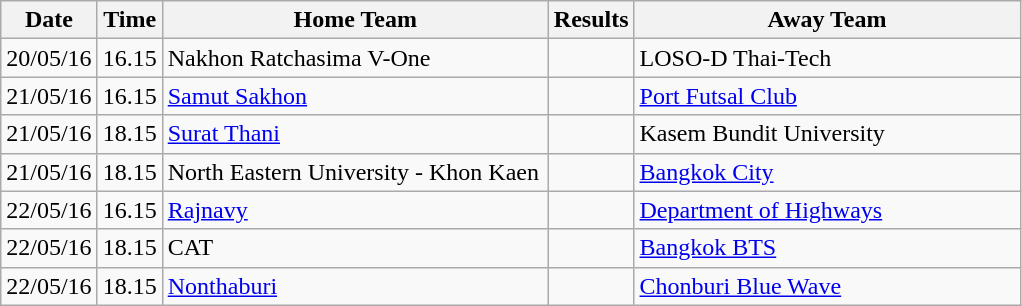<table class="wikitable">
<tr>
<th>Date</th>
<th>Time</th>
<th width="250pt">Home Team</th>
<th>Results</th>
<th width="250pt">Away Team</th>
</tr>
<tr>
<td>20/05/16</td>
<td>16.15</td>
<td>Nakhon Ratchasima V-One</td>
<td></td>
<td>LOSO-D Thai-Tech</td>
</tr>
<tr>
<td>21/05/16</td>
<td>16.15</td>
<td><a href='#'>Samut Sakhon</a></td>
<td></td>
<td><a href='#'>Port Futsal Club</a></td>
</tr>
<tr>
<td>21/05/16</td>
<td>18.15</td>
<td><a href='#'>Surat Thani</a></td>
<td></td>
<td>Kasem Bundit University</td>
</tr>
<tr>
<td>21/05/16</td>
<td>18.15</td>
<td>North Eastern University - Khon Kaen</td>
<td></td>
<td><a href='#'>Bangkok City</a></td>
</tr>
<tr>
<td>22/05/16</td>
<td>16.15</td>
<td><a href='#'>Rajnavy</a></td>
<td></td>
<td><a href='#'>Department of Highways</a></td>
</tr>
<tr>
<td>22/05/16</td>
<td>18.15</td>
<td>CAT</td>
<td></td>
<td><a href='#'>Bangkok BTS</a></td>
</tr>
<tr>
<td>22/05/16</td>
<td>18.15</td>
<td><a href='#'>Nonthaburi</a></td>
<td></td>
<td><a href='#'>Chonburi Blue Wave</a></td>
</tr>
</table>
